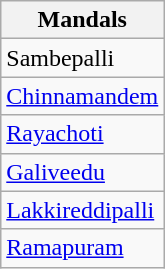<table class="wikitable sortable static-row-numbers static-row-header-hash">
<tr>
<th>Mandals</th>
</tr>
<tr>
<td>Sambepalli</td>
</tr>
<tr>
<td><a href='#'>Chinnamandem</a></td>
</tr>
<tr>
<td><a href='#'>Rayachoti</a></td>
</tr>
<tr>
<td><a href='#'>Galiveedu</a></td>
</tr>
<tr>
<td><a href='#'>Lakkireddipalli</a></td>
</tr>
<tr>
<td><a href='#'>Ramapuram</a></td>
</tr>
</table>
